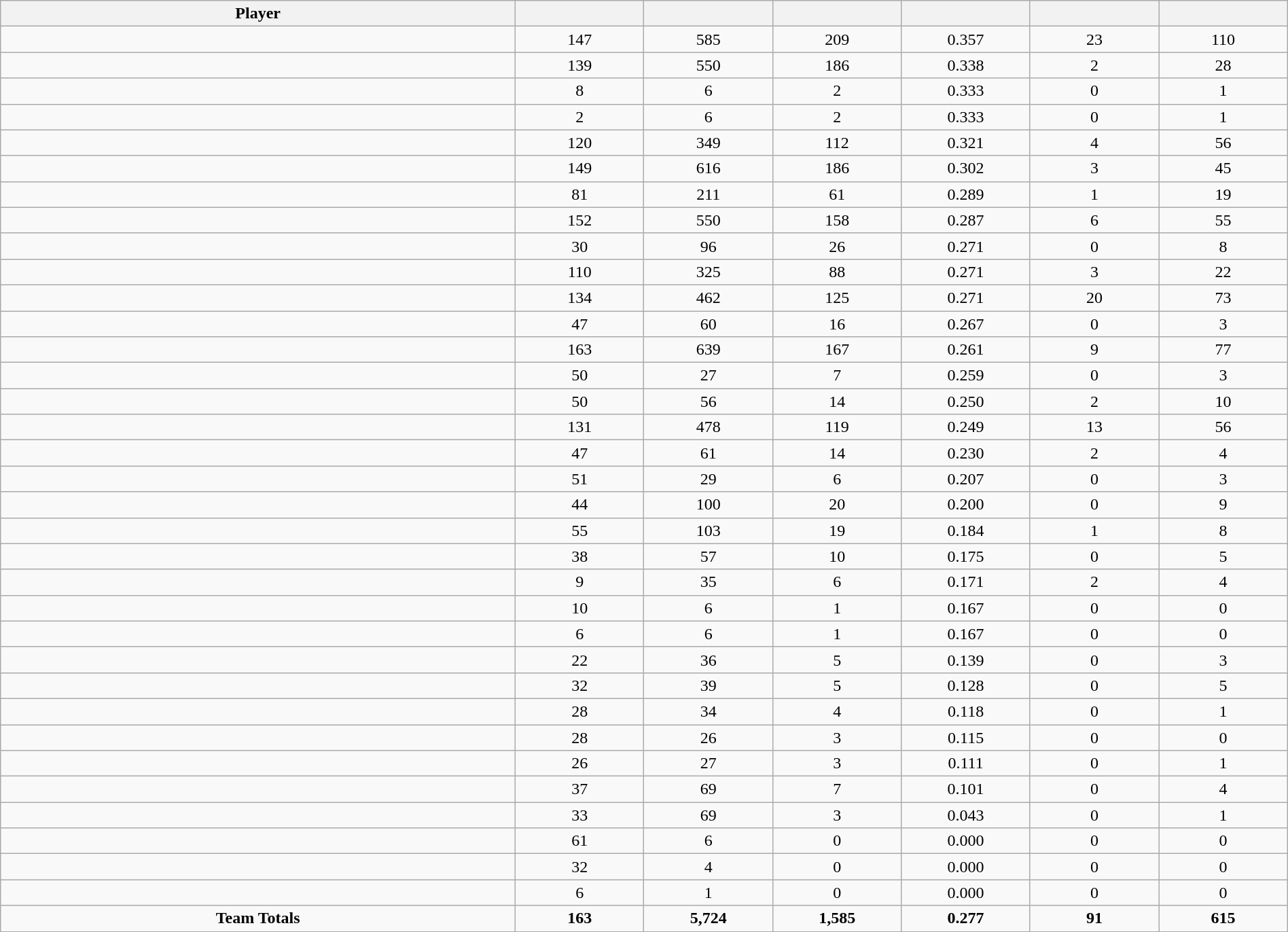<table class="wikitable sortable" style="text-align:center;" width="100%">
<tr>
<th width="40%">Player</th>
<th width="10%"></th>
<th width="10%"></th>
<th width="10%"></th>
<th width="10%"></th>
<th width="10%"></th>
<th width="10%"></th>
</tr>
<tr>
<td></td>
<td>147</td>
<td>585</td>
<td>209</td>
<td>0.357</td>
<td>23</td>
<td>110</td>
</tr>
<tr>
<td></td>
<td>139</td>
<td>550</td>
<td>186</td>
<td>0.338</td>
<td>2</td>
<td>28</td>
</tr>
<tr>
<td></td>
<td>8</td>
<td>6</td>
<td>2</td>
<td>0.333</td>
<td>0</td>
<td>1</td>
</tr>
<tr>
<td></td>
<td>2</td>
<td>6</td>
<td>2</td>
<td>0.333</td>
<td>0</td>
<td>1</td>
</tr>
<tr>
<td></td>
<td>120</td>
<td>349</td>
<td>112</td>
<td>0.321</td>
<td>4</td>
<td>56</td>
</tr>
<tr>
<td></td>
<td>149</td>
<td>616</td>
<td>186</td>
<td>0.302</td>
<td>3</td>
<td>45</td>
</tr>
<tr>
<td></td>
<td>81</td>
<td>211</td>
<td>61</td>
<td>0.289</td>
<td>1</td>
<td>19</td>
</tr>
<tr>
<td></td>
<td>152</td>
<td>550</td>
<td>158</td>
<td>0.287</td>
<td>6</td>
<td>55</td>
</tr>
<tr>
<td></td>
<td>30</td>
<td>96</td>
<td>26</td>
<td>0.271</td>
<td>0</td>
<td>8</td>
</tr>
<tr>
<td></td>
<td>110</td>
<td>325</td>
<td>88</td>
<td>0.271</td>
<td>3</td>
<td>22</td>
</tr>
<tr>
<td></td>
<td>134</td>
<td>462</td>
<td>125</td>
<td>0.271</td>
<td>20</td>
<td>73</td>
</tr>
<tr>
<td></td>
<td>47</td>
<td>60</td>
<td>16</td>
<td>0.267</td>
<td>0</td>
<td>3</td>
</tr>
<tr>
<td></td>
<td>163</td>
<td>639</td>
<td>167</td>
<td>0.261</td>
<td>9</td>
<td>77</td>
</tr>
<tr>
<td></td>
<td>50</td>
<td>27</td>
<td>7</td>
<td>0.259</td>
<td>0</td>
<td>3</td>
</tr>
<tr>
<td></td>
<td>50</td>
<td>56</td>
<td>14</td>
<td>0.250</td>
<td>2</td>
<td>10</td>
</tr>
<tr>
<td></td>
<td>131</td>
<td>478</td>
<td>119</td>
<td>0.249</td>
<td>13</td>
<td>56</td>
</tr>
<tr>
<td></td>
<td>47</td>
<td>61</td>
<td>14</td>
<td>0.230</td>
<td>2</td>
<td>4</td>
</tr>
<tr>
<td></td>
<td>51</td>
<td>29</td>
<td>6</td>
<td>0.207</td>
<td>0</td>
<td>3</td>
</tr>
<tr>
<td></td>
<td>44</td>
<td>100</td>
<td>20</td>
<td>0.200</td>
<td>0</td>
<td>9</td>
</tr>
<tr>
<td></td>
<td>55</td>
<td>103</td>
<td>19</td>
<td>0.184</td>
<td>1</td>
<td>8</td>
</tr>
<tr>
<td></td>
<td>38</td>
<td>57</td>
<td>10</td>
<td>0.175</td>
<td>0</td>
<td>5</td>
</tr>
<tr>
<td></td>
<td>9</td>
<td>35</td>
<td>6</td>
<td>0.171</td>
<td>2</td>
<td>4</td>
</tr>
<tr>
<td></td>
<td>10</td>
<td>6</td>
<td>1</td>
<td>0.167</td>
<td>0</td>
<td>0</td>
</tr>
<tr>
<td></td>
<td>6</td>
<td>6</td>
<td>1</td>
<td>0.167</td>
<td>0</td>
<td>0</td>
</tr>
<tr>
<td></td>
<td>22</td>
<td>36</td>
<td>5</td>
<td>0.139</td>
<td>0</td>
<td>3</td>
</tr>
<tr>
<td></td>
<td>32</td>
<td>39</td>
<td>5</td>
<td>0.128</td>
<td>0</td>
<td>5</td>
</tr>
<tr>
<td></td>
<td>28</td>
<td>34</td>
<td>4</td>
<td>0.118</td>
<td>0</td>
<td>1</td>
</tr>
<tr>
<td></td>
<td>28</td>
<td>26</td>
<td>3</td>
<td>0.115</td>
<td>0</td>
<td>0</td>
</tr>
<tr>
<td></td>
<td>26</td>
<td>27</td>
<td>3</td>
<td>0.111</td>
<td>0</td>
<td>1</td>
</tr>
<tr>
<td></td>
<td>37</td>
<td>69</td>
<td>7</td>
<td>0.101</td>
<td>0</td>
<td>4</td>
</tr>
<tr>
<td></td>
<td>33</td>
<td>69</td>
<td>3</td>
<td>0.043</td>
<td>0</td>
<td>1</td>
</tr>
<tr>
<td></td>
<td>61</td>
<td>6</td>
<td>0</td>
<td>0.000</td>
<td>0</td>
<td>0</td>
</tr>
<tr>
<td></td>
<td>32</td>
<td>4</td>
<td>0</td>
<td>0.000</td>
<td>0</td>
<td>0</td>
</tr>
<tr>
<td></td>
<td>6</td>
<td>1</td>
<td>0</td>
<td>0.000</td>
<td>0</td>
<td>0</td>
</tr>
<tr>
<td><strong>Team Totals</strong></td>
<td><strong>163</strong></td>
<td><strong>5,724</strong></td>
<td><strong>1,585</strong></td>
<td><strong>0.277</strong></td>
<td><strong>91</strong></td>
<td><strong>615</strong></td>
</tr>
</table>
